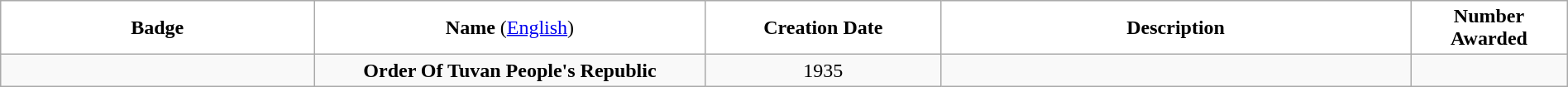<table class="wikitable" width="100%" style="text-align:center;">
<tr>
<td width="20%" bgcolor="#FFFFFF"><strong>Badge</strong></td>
<td width="25%" bgcolor="#FFFFFF"><strong>Name</strong> (<a href='#'>English</a>)</td>
<td width="15%" bgcolor="#FFFFFF"><strong>Creation Date</strong></td>
<td width="30%" bgcolor="#FFFFFF"><strong>Description</strong></td>
<td width="10%" bgcolor="#FFFFFF"><strong>Number Awarded</strong></td>
</tr>
<tr>
<td></td>
<td><strong>Order Of Tuvan People's Republic</strong></td>
<td>1935</td>
<td></td>
<td></td>
</tr>
</table>
